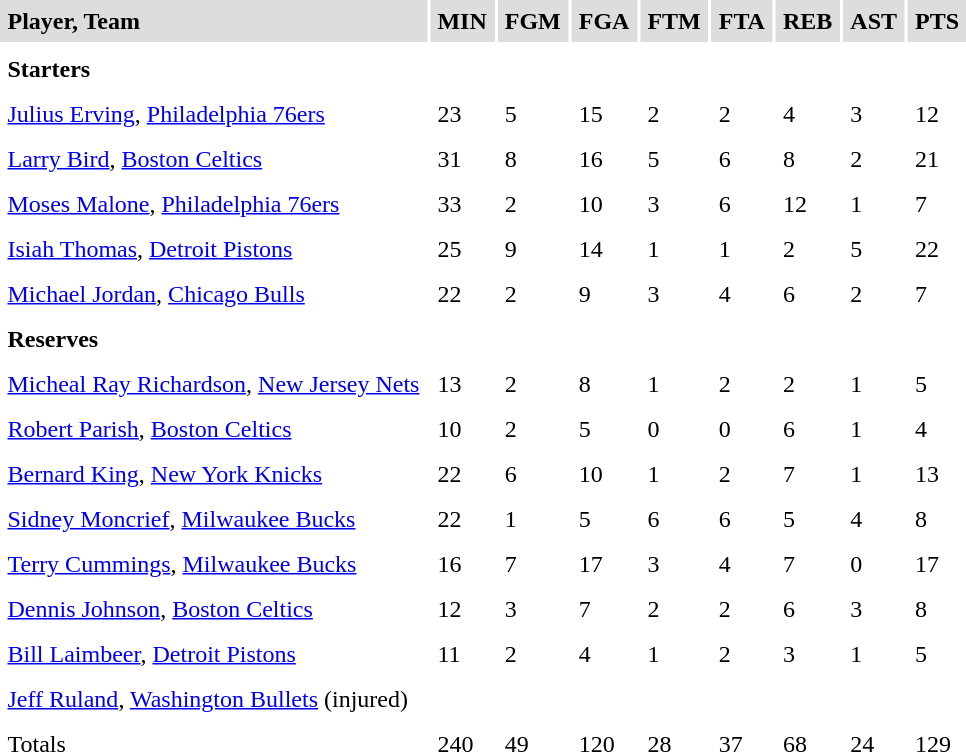<table cellpadding=5>
<tr bgcolor="#dddddd">
<td><strong>Player, Team</strong></td>
<td><strong>MIN</strong></td>
<td><strong>FGM</strong></td>
<td><strong>FGA</strong></td>
<td><strong>FTM</strong></td>
<td><strong>FTA</strong></td>
<td><strong>REB</strong></td>
<td><strong>AST</strong></td>
<td><strong>PTS</strong></td>
</tr>
<tr bgcolor="#eeeeee">
</tr>
<tr>
<td><strong>Starters</strong></td>
</tr>
<tr>
<td><a href='#'>Julius Erving</a>, <a href='#'>Philadelphia 76ers</a></td>
<td>23</td>
<td>5</td>
<td>15</td>
<td>2</td>
<td>2</td>
<td>4</td>
<td>3</td>
<td>12</td>
</tr>
<tr>
<td><a href='#'>Larry Bird</a>, <a href='#'>Boston Celtics</a></td>
<td>31</td>
<td>8</td>
<td>16</td>
<td>5</td>
<td>6</td>
<td>8</td>
<td>2</td>
<td>21</td>
</tr>
<tr>
<td><a href='#'>Moses Malone</a>, <a href='#'>Philadelphia 76ers</a></td>
<td>33</td>
<td>2</td>
<td>10</td>
<td>3</td>
<td>6</td>
<td>12</td>
<td>1</td>
<td>7</td>
</tr>
<tr>
<td><a href='#'>Isiah Thomas</a>, <a href='#'>Detroit Pistons</a></td>
<td>25</td>
<td>9</td>
<td>14</td>
<td>1</td>
<td>1</td>
<td>2</td>
<td>5</td>
<td>22</td>
</tr>
<tr>
<td><a href='#'>Michael Jordan</a>, <a href='#'>Chicago Bulls</a></td>
<td>22</td>
<td>2</td>
<td>9</td>
<td>3</td>
<td>4</td>
<td>6</td>
<td>2</td>
<td>7</td>
</tr>
<tr>
<td><strong>Reserves</strong></td>
</tr>
<tr>
<td><a href='#'>Micheal Ray Richardson</a>, <a href='#'>New Jersey Nets</a></td>
<td>13</td>
<td>2</td>
<td>8</td>
<td>1</td>
<td>2</td>
<td>2</td>
<td>1</td>
<td>5</td>
</tr>
<tr>
<td><a href='#'>Robert Parish</a>, <a href='#'>Boston Celtics</a></td>
<td>10</td>
<td>2</td>
<td>5</td>
<td>0</td>
<td>0</td>
<td>6</td>
<td>1</td>
<td>4</td>
</tr>
<tr>
<td><a href='#'>Bernard King</a>, <a href='#'>New York Knicks</a></td>
<td>22</td>
<td>6</td>
<td>10</td>
<td>1</td>
<td>2</td>
<td>7</td>
<td>1</td>
<td>13</td>
</tr>
<tr>
<td><a href='#'>Sidney Moncrief</a>, <a href='#'>Milwaukee Bucks</a></td>
<td>22</td>
<td>1</td>
<td>5</td>
<td>6</td>
<td>6</td>
<td>5</td>
<td>4</td>
<td>8</td>
</tr>
<tr>
<td><a href='#'>Terry Cummings</a>, <a href='#'>Milwaukee Bucks</a></td>
<td>16</td>
<td>7</td>
<td>17</td>
<td>3</td>
<td>4</td>
<td>7</td>
<td>0</td>
<td>17</td>
</tr>
<tr>
<td><a href='#'>Dennis Johnson</a>, <a href='#'>Boston Celtics</a></td>
<td>12</td>
<td>3</td>
<td>7</td>
<td>2</td>
<td>2</td>
<td>6</td>
<td>3</td>
<td>8</td>
</tr>
<tr>
<td><a href='#'>Bill Laimbeer</a>, <a href='#'>Detroit Pistons</a></td>
<td>11</td>
<td>2</td>
<td>4</td>
<td>1</td>
<td>2</td>
<td>3</td>
<td>1</td>
<td>5</td>
</tr>
<tr>
<td><a href='#'>Jeff Ruland</a>, <a href='#'>Washington Bullets</a> (injured)</td>
<td></td>
<td></td>
<td></td>
<td></td>
<td></td>
<td></td>
<td></td>
</tr>
<tr>
<td>Totals</td>
<td>240</td>
<td>49</td>
<td>120</td>
<td>28</td>
<td>37</td>
<td>68</td>
<td>24</td>
<td>129</td>
</tr>
<tr>
</tr>
</table>
